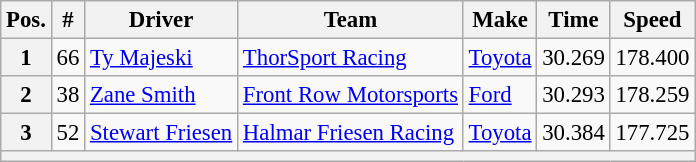<table class="wikitable" style="font-size:95%">
<tr>
<th>Pos.</th>
<th>#</th>
<th>Driver</th>
<th>Team</th>
<th>Make</th>
<th>Time</th>
<th>Speed</th>
</tr>
<tr>
<th>1</th>
<td>66</td>
<td><a href='#'>Ty Majeski</a></td>
<td><a href='#'>ThorSport Racing</a></td>
<td><a href='#'>Toyota</a></td>
<td>30.269</td>
<td>178.400</td>
</tr>
<tr>
<th>2</th>
<td>38</td>
<td><a href='#'>Zane Smith</a></td>
<td><a href='#'>Front Row Motorsports</a></td>
<td><a href='#'>Ford</a></td>
<td>30.293</td>
<td>178.259</td>
</tr>
<tr>
<th>3</th>
<td>52</td>
<td><a href='#'>Stewart Friesen</a></td>
<td><a href='#'>Halmar Friesen Racing</a></td>
<td><a href='#'>Toyota</a></td>
<td>30.384</td>
<td>177.725</td>
</tr>
<tr>
<th colspan="7"></th>
</tr>
</table>
